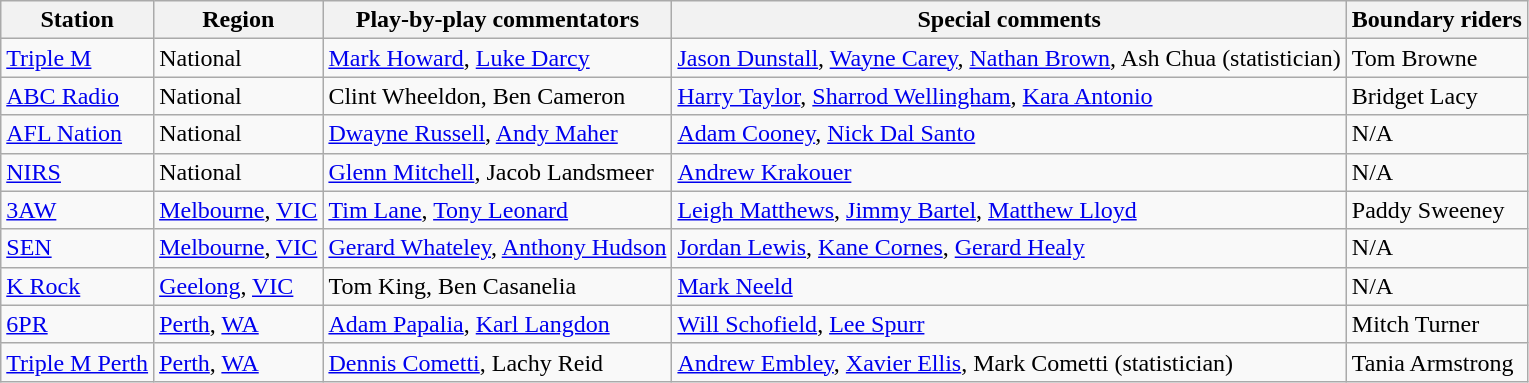<table class="wikitable">
<tr>
<th>Station</th>
<th>Region</th>
<th>Play-by-play commentators</th>
<th>Special comments</th>
<th>Boundary riders</th>
</tr>
<tr>
<td><a href='#'>Triple M</a></td>
<td>National</td>
<td><a href='#'>Mark Howard</a>, <a href='#'>Luke Darcy</a></td>
<td><a href='#'>Jason Dunstall</a>, <a href='#'>Wayne Carey</a>, <a href='#'>Nathan Brown</a>, Ash Chua (statistician)</td>
<td>Tom Browne</td>
</tr>
<tr>
<td><a href='#'>ABC Radio</a></td>
<td>National</td>
<td>Clint Wheeldon, Ben Cameron</td>
<td><a href='#'>Harry Taylor</a>, <a href='#'>Sharrod Wellingham</a>, <a href='#'>Kara Antonio</a></td>
<td>Bridget Lacy</td>
</tr>
<tr>
<td><a href='#'>AFL Nation</a></td>
<td>National</td>
<td><a href='#'>Dwayne Russell</a>, <a href='#'>Andy Maher</a></td>
<td><a href='#'>Adam Cooney</a>, <a href='#'>Nick Dal Santo</a></td>
<td>N/A</td>
</tr>
<tr>
<td><a href='#'>NIRS</a></td>
<td>National</td>
<td><a href='#'>Glenn Mitchell</a>, Jacob Landsmeer</td>
<td><a href='#'>Andrew Krakouer</a></td>
<td>N/A</td>
</tr>
<tr>
<td><a href='#'>3AW</a></td>
<td><a href='#'>Melbourne</a>, <a href='#'>VIC</a></td>
<td><a href='#'>Tim Lane</a>, <a href='#'>Tony Leonard</a></td>
<td><a href='#'>Leigh Matthews</a>, <a href='#'>Jimmy Bartel</a>, <a href='#'>Matthew Lloyd</a></td>
<td>Paddy Sweeney</td>
</tr>
<tr>
<td><a href='#'>SEN</a></td>
<td><a href='#'>Melbourne</a>, <a href='#'>VIC</a></td>
<td><a href='#'>Gerard Whateley</a>, <a href='#'>Anthony Hudson</a></td>
<td><a href='#'>Jordan Lewis</a>, <a href='#'>Kane Cornes</a>, <a href='#'>Gerard Healy</a></td>
<td>N/A</td>
</tr>
<tr>
<td><a href='#'>K Rock</a></td>
<td><a href='#'>Geelong</a>, <a href='#'>VIC</a></td>
<td>Tom King, Ben Casanelia</td>
<td><a href='#'>Mark Neeld</a></td>
<td>N/A</td>
</tr>
<tr>
<td><a href='#'>6PR</a></td>
<td><a href='#'>Perth</a>, <a href='#'>WA</a></td>
<td><a href='#'>Adam Papalia</a>, <a href='#'>Karl Langdon</a></td>
<td><a href='#'>Will Schofield</a>, <a href='#'>Lee Spurr</a></td>
<td>Mitch Turner</td>
</tr>
<tr>
<td><a href='#'>Triple M Perth</a></td>
<td><a href='#'>Perth</a>, <a href='#'>WA</a></td>
<td><a href='#'>Dennis Cometti</a>, Lachy Reid</td>
<td><a href='#'>Andrew Embley</a>, <a href='#'>Xavier Ellis</a>, Mark Cometti (statistician)</td>
<td>Tania Armstrong</td>
</tr>
</table>
